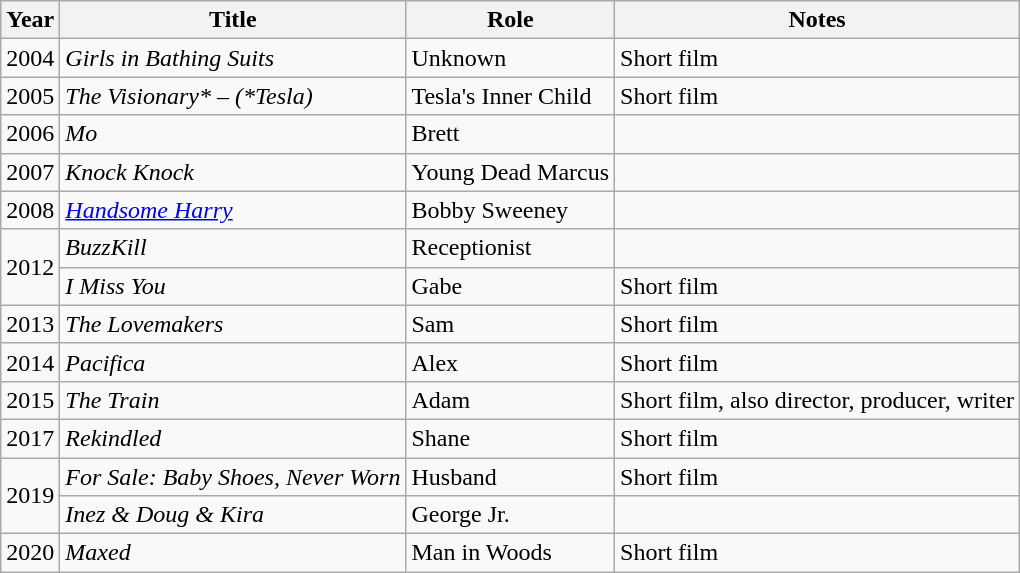<table class="wikitable sortable">
<tr>
<th>Year</th>
<th>Title</th>
<th>Role</th>
<th class="unsortable">Notes</th>
</tr>
<tr>
<td>2004</td>
<td><em>Girls in Bathing Suits</em></td>
<td>Unknown</td>
<td>Short film</td>
</tr>
<tr>
<td>2005</td>
<td><em>The Visionary* – (*Tesla)</em></td>
<td>Tesla's Inner Child</td>
<td>Short film</td>
</tr>
<tr>
<td>2006</td>
<td><em>Mo</em></td>
<td>Brett</td>
<td></td>
</tr>
<tr>
<td>2007</td>
<td><em>Knock Knock</em></td>
<td>Young Dead Marcus</td>
<td></td>
</tr>
<tr>
<td>2008</td>
<td><em><a href='#'>Handsome Harry</a></em></td>
<td>Bobby Sweeney</td>
<td></td>
</tr>
<tr>
<td rowspan="2">2012</td>
<td><em>BuzzKill</em></td>
<td>Receptionist</td>
<td></td>
</tr>
<tr>
<td><em>I Miss You</em></td>
<td>Gabe</td>
<td>Short film</td>
</tr>
<tr>
<td>2013</td>
<td><em>The Lovemakers</em></td>
<td>Sam</td>
<td>Short film</td>
</tr>
<tr>
<td>2014</td>
<td><em>Pacifica</em></td>
<td>Alex</td>
<td>Short film</td>
</tr>
<tr>
<td>2015</td>
<td><em>The Train</em></td>
<td>Adam</td>
<td>Short film, also director, producer, writer</td>
</tr>
<tr>
<td>2017</td>
<td><em>Rekindled</em></td>
<td>Shane</td>
<td>Short film</td>
</tr>
<tr>
<td rowspan="2">2019</td>
<td><em>For Sale: Baby Shoes, Never Worn</em></td>
<td>Husband</td>
<td>Short film</td>
</tr>
<tr>
<td><em>Inez & Doug & Kira</em></td>
<td>George Jr.</td>
<td></td>
</tr>
<tr>
<td>2020</td>
<td><em>Maxed</em></td>
<td>Man in Woods</td>
<td>Short film</td>
</tr>
</table>
